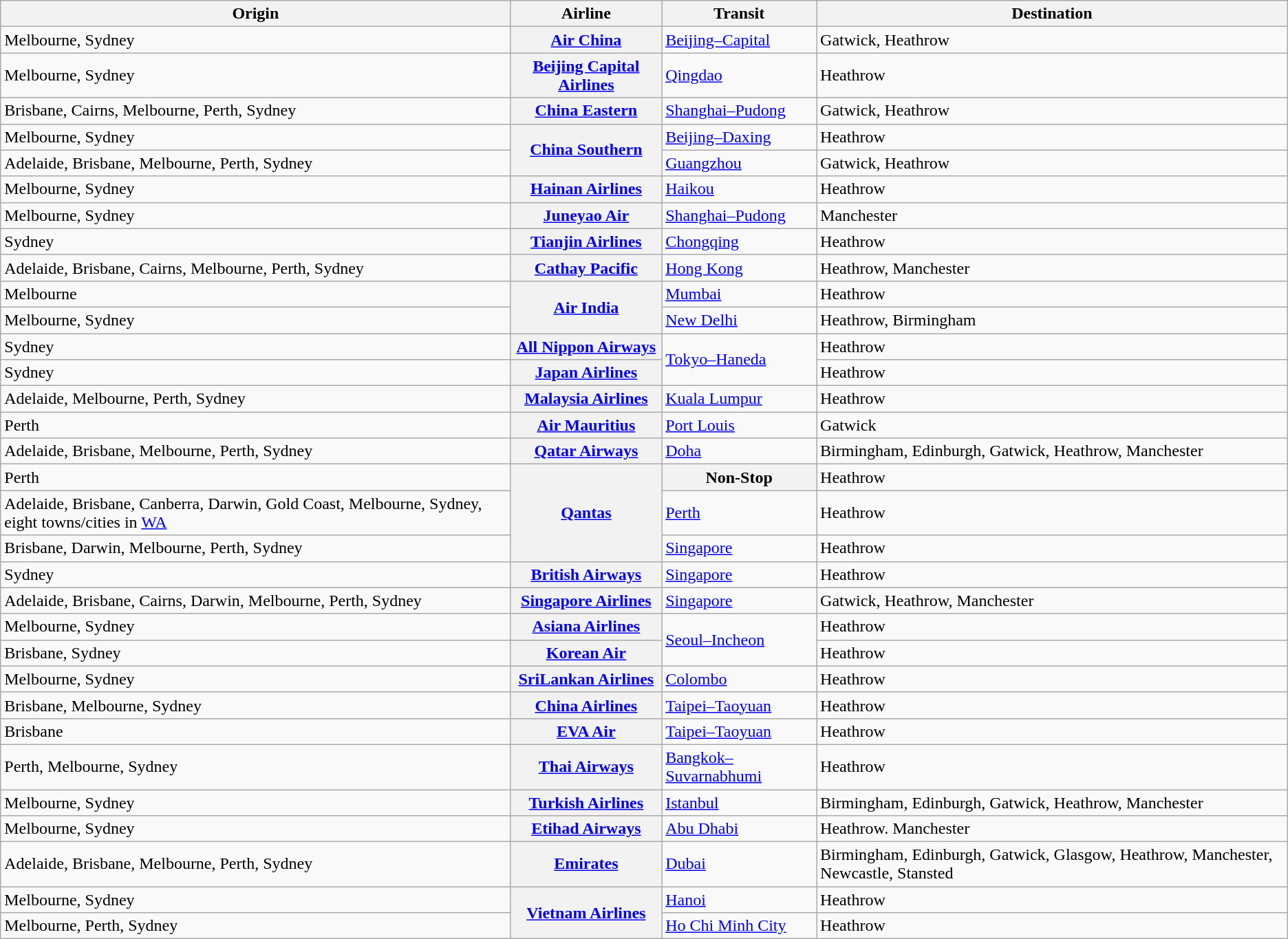<table class="wikitable sortable col1right">
<tr>
<th> Origin</th>
<th>Airline</th>
<th>Transit</th>
<th> Destination</th>
</tr>
<tr>
<td>Melbourne, Sydney</td>
<th><a href='#'>Air China</a></th>
<td> <a href='#'>Beijing–Capital</a></td>
<td>Gatwick, Heathrow</td>
</tr>
<tr>
<td>Melbourne, Sydney</td>
<th><a href='#'>Beijing Capital Airlines</a></th>
<td> <a href='#'>Qingdao</a></td>
<td>Heathrow</td>
</tr>
<tr>
<td>Brisbane, Cairns, Melbourne, Perth, Sydney</td>
<th><a href='#'>China Eastern</a></th>
<td> <a href='#'>Shanghai–Pudong</a></td>
<td>Gatwick, Heathrow</td>
</tr>
<tr>
<td>Melbourne, Sydney</td>
<th rowspan="2"><a href='#'>China Southern</a></th>
<td> <a href='#'>Beijing–Daxing</a></td>
<td>Heathrow</td>
</tr>
<tr>
<td>Adelaide, Brisbane, Melbourne, Perth, Sydney</td>
<td> <a href='#'>Guangzhou</a></td>
<td>Gatwick, Heathrow</td>
</tr>
<tr>
<td>Melbourne, Sydney</td>
<th><a href='#'>Hainan Airlines</a></th>
<td> <a href='#'>Haikou</a></td>
<td>Heathrow</td>
</tr>
<tr>
<td>Melbourne, Sydney</td>
<th><a href='#'>Juneyao Air</a></th>
<td> <a href='#'>Shanghai–Pudong</a></td>
<td>Manchester</td>
</tr>
<tr>
<td>Sydney</td>
<th><a href='#'>Tianjin Airlines</a></th>
<td> <a href='#'>Chongqing</a></td>
<td>Heathrow</td>
</tr>
<tr>
<td>Adelaide, Brisbane, Cairns, Melbourne, Perth, Sydney</td>
<th><a href='#'>Cathay Pacific</a></th>
<td> <a href='#'>Hong Kong</a></td>
<td>Heathrow, Manchester</td>
</tr>
<tr>
<td>Melbourne</td>
<th rowspan="2"><a href='#'>Air India</a></th>
<td> <a href='#'>Mumbai</a></td>
<td>Heathrow</td>
</tr>
<tr>
<td>Melbourne, Sydney</td>
<td> <a href='#'>New Delhi</a></td>
<td>Heathrow, Birmingham</td>
</tr>
<tr>
<td>Sydney</td>
<th><a href='#'>All Nippon Airways</a></th>
<td rowspan="2"> <a href='#'>Tokyo–Haneda</a></td>
<td>Heathrow</td>
</tr>
<tr>
<td>Sydney</td>
<th><a href='#'>Japan Airlines</a></th>
<td>Heathrow</td>
</tr>
<tr>
<td>Adelaide, Melbourne, Perth, Sydney</td>
<th><a href='#'>Malaysia Airlines</a></th>
<td> <a href='#'>Kuala Lumpur</a></td>
<td>Heathrow</td>
</tr>
<tr>
<td>Perth</td>
<th><a href='#'>Air Mauritius</a></th>
<td> <a href='#'>Port Louis</a></td>
<td>Gatwick</td>
</tr>
<tr>
<td>Adelaide, Brisbane, Melbourne, Perth, Sydney</td>
<th><a href='#'>Qatar Airways</a></th>
<td> <a href='#'>Doha</a></td>
<td>Birmingham, Edinburgh, Gatwick, Heathrow, Manchester</td>
</tr>
<tr>
<td>Perth</td>
<th rowspan="3"><a href='#'>Qantas</a></th>
<th>Non-Stop</th>
<td>Heathrow</td>
</tr>
<tr>
<td>Adelaide, Brisbane, Canberra, Darwin, Gold Coast, Melbourne, Sydney, eight towns/cities in <a href='#'>WA</a></td>
<td> <a href='#'>Perth</a></td>
<td>Heathrow</td>
</tr>
<tr>
<td>Brisbane, Darwin, Melbourne, Perth, Sydney</td>
<td> <a href='#'>Singapore</a></td>
<td>Heathrow</td>
</tr>
<tr>
<td>Sydney</td>
<th><a href='#'>British Airways</a></th>
<td> <a href='#'>Singapore</a></td>
<td>Heathrow</td>
</tr>
<tr>
<td>Adelaide, Brisbane, Cairns, Darwin, Melbourne, Perth, Sydney</td>
<th><a href='#'>Singapore Airlines</a></th>
<td> <a href='#'>Singapore</a></td>
<td>Gatwick, Heathrow, Manchester</td>
</tr>
<tr>
<td>Melbourne, Sydney</td>
<th><a href='#'>Asiana Airlines</a></th>
<td rowspan="2"> <a href='#'>Seoul–Incheon</a></td>
<td>Heathrow</td>
</tr>
<tr>
<td>Brisbane, Sydney</td>
<th><a href='#'>Korean Air</a></th>
<td>Heathrow</td>
</tr>
<tr>
<td>Melbourne, Sydney</td>
<th><a href='#'>SriLankan Airlines</a></th>
<td> <a href='#'>Colombo</a></td>
<td>Heathrow</td>
</tr>
<tr>
<td>Brisbane, Melbourne, Sydney</td>
<th><a href='#'>China Airlines</a></th>
<td> <a href='#'>Taipei–Taoyuan</a></td>
<td>Heathrow</td>
</tr>
<tr>
<td>Brisbane</td>
<th><a href='#'>EVA Air</a></th>
<td> <a href='#'>Taipei–Taoyuan</a></td>
<td>Heathrow</td>
</tr>
<tr>
<td>Perth, Melbourne, Sydney</td>
<th><a href='#'>Thai Airways</a></th>
<td> <a href='#'>Bangkok–Suvarnabhumi</a></td>
<td>Heathrow</td>
</tr>
<tr>
<td>Melbourne, Sydney</td>
<th><a href='#'>Turkish Airlines</a></th>
<td> <a href='#'>Istanbul</a></td>
<td>Birmingham, Edinburgh, Gatwick, Heathrow, Manchester</td>
</tr>
<tr>
<td>Melbourne, Sydney</td>
<th><a href='#'>Etihad Airways</a></th>
<td> <a href='#'>Abu Dhabi</a></td>
<td>Heathrow. Manchester</td>
</tr>
<tr>
<td>Adelaide, Brisbane, Melbourne, Perth, Sydney</td>
<th><a href='#'>Emirates</a></th>
<td> <a href='#'>Dubai</a></td>
<td>Birmingham, Edinburgh, Gatwick, Glasgow, Heathrow, Manchester, Newcastle, Stansted</td>
</tr>
<tr>
<td>Melbourne, Sydney</td>
<th rowspan="2"><a href='#'>Vietnam Airlines</a></th>
<td> <a href='#'>Hanoi</a></td>
<td>Heathrow</td>
</tr>
<tr>
<td>Melbourne, Perth, Sydney</td>
<td> <a href='#'>Ho Chi Minh City</a></td>
<td>Heathrow</td>
</tr>
</table>
